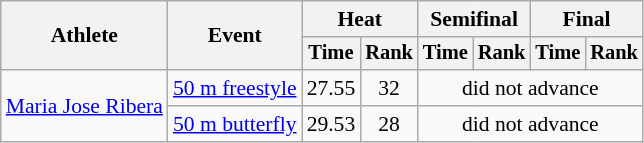<table class=wikitable style="font-size:90%">
<tr>
<th rowspan=2>Athlete</th>
<th rowspan=2>Event</th>
<th colspan="2">Heat</th>
<th colspan="2">Semifinal</th>
<th colspan="2">Final</th>
</tr>
<tr style="font-size:95%">
<th>Time</th>
<th>Rank</th>
<th>Time</th>
<th>Rank</th>
<th>Time</th>
<th>Rank</th>
</tr>
<tr align=center>
<td align=left rowspan=2><a href='#'>Maria Jose Ribera</a></td>
<td align=left><a href='#'>50 m freestyle</a></td>
<td>27.55</td>
<td>32</td>
<td colspan=4>did not advance</td>
</tr>
<tr align=center>
<td align=left><a href='#'>50 m butterfly</a></td>
<td>29.53</td>
<td>28</td>
<td colspan=4>did not advance</td>
</tr>
</table>
